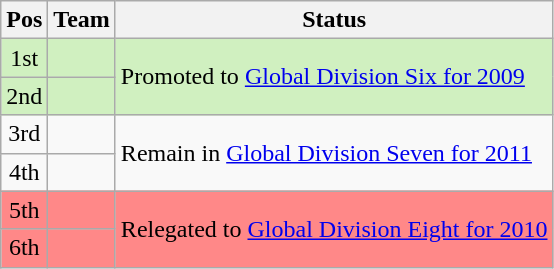<table class="wikitable">
<tr>
<th>Pos</th>
<th>Team</th>
<th>Status</th>
</tr>
<tr style="background:#D0F0C0">
<td style="text-align:center;">1st</td>
<td></td>
<td rowspan=2>Promoted to <a href='#'>Global Division Six for 2009</a></td>
</tr>
<tr style="background:#D0F0C0">
<td style="text-align:center;">2nd</td>
<td></td>
</tr>
<tr>
<td style="text-align:center;">3rd</td>
<td></td>
<td rowspan=2>Remain in <a href='#'>Global Division Seven for 2011</a></td>
</tr>
<tr>
<td style="text-align:center;">4th</td>
<td></td>
</tr>
<tr style="background:#FF8888">
<td style="text-align:center;">5th</td>
<td></td>
<td rowspan=2>Relegated to <a href='#'>Global Division Eight for 2010</a></td>
</tr>
<tr style="background:#FF8888">
<td style="text-align:center;">6th</td>
<td></td>
</tr>
</table>
